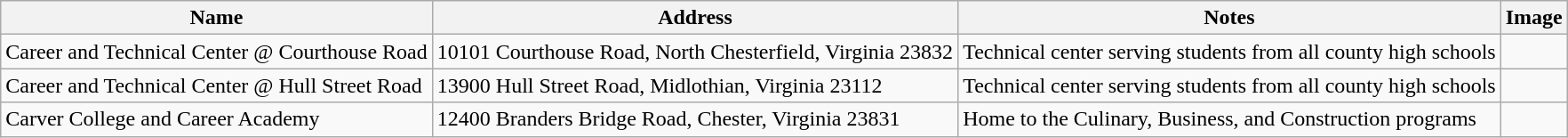<table class="wikitable">
<tr>
<th>Name</th>
<th>Address</th>
<th>Notes</th>
<th>Image</th>
</tr>
<tr>
<td>Career and Technical Center @ Courthouse Road</td>
<td>10101 Courthouse Road, North Chesterfield, Virginia 23832</td>
<td>Technical center serving students from all county high schools</td>
<td></td>
</tr>
<tr>
<td>Career and Technical Center @ Hull Street Road</td>
<td>13900 Hull Street Road, Midlothian, Virginia 23112</td>
<td>Technical center serving students from all county high schools</td>
<td></td>
</tr>
<tr>
<td>Carver College and Career Academy</td>
<td>12400 Branders Bridge Road, Chester, Virginia 23831</td>
<td>Home to the Culinary, Business, and Construction programs</td>
<td></td>
</tr>
</table>
